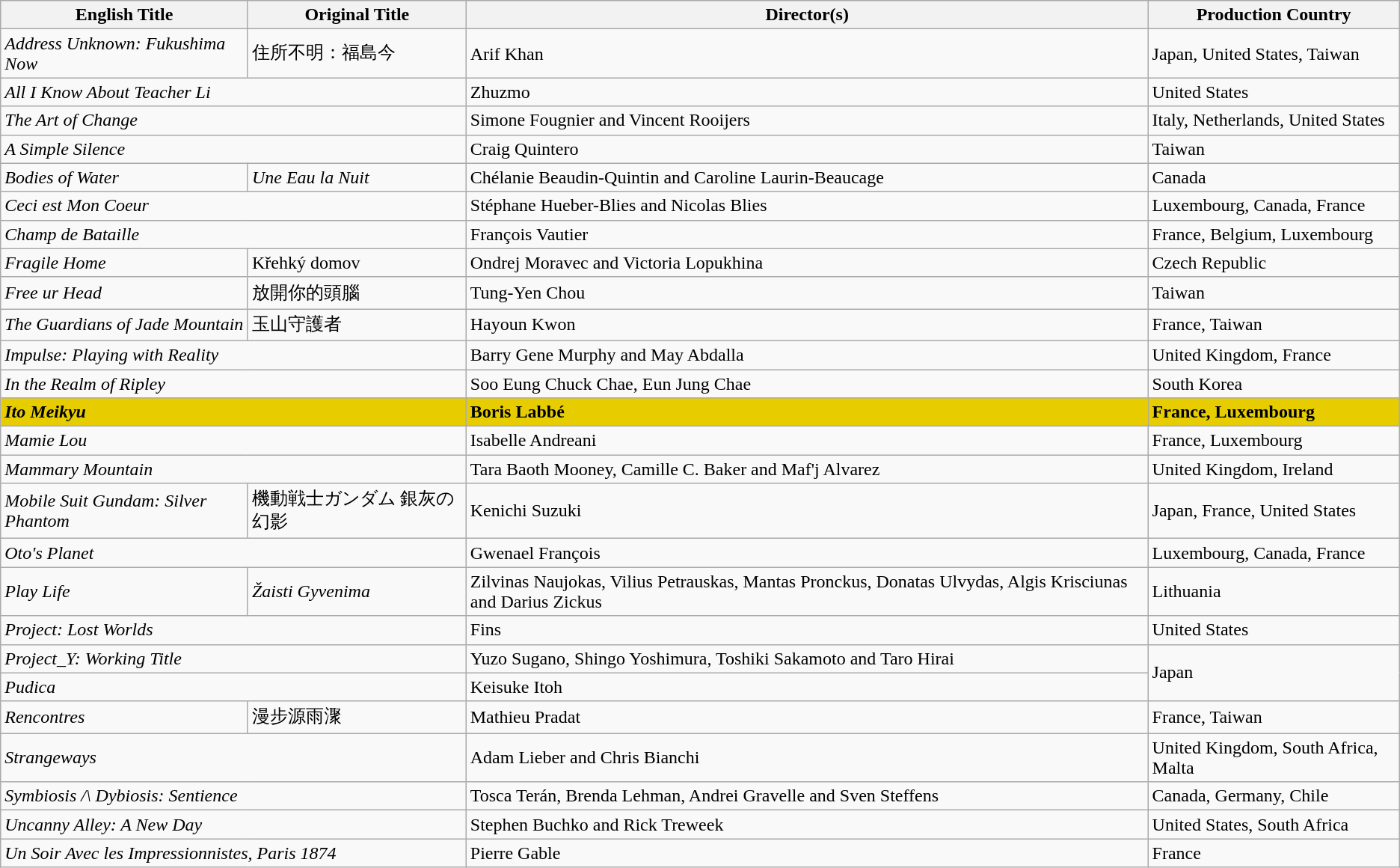<table class="wikitable">
<tr>
<th>English Title</th>
<th>Original Title</th>
<th>Director(s)</th>
<th>Production Country</th>
</tr>
<tr>
<td><em>Address Unknown: Fukushima Now</em></td>
<td>住所不明：福島今</td>
<td>Arif Khan</td>
<td>Japan, United States, Taiwan</td>
</tr>
<tr>
<td colspan="2"><em>All I Know About Teacher Li</em></td>
<td>Zhuzmo</td>
<td>United States</td>
</tr>
<tr>
<td colspan="2"><em>The Art of Change</em></td>
<td>Simone Fougnier and Vincent Rooijers</td>
<td>Italy, Netherlands, United States</td>
</tr>
<tr>
<td colspan="2"><em>A Simple Silence</em></td>
<td>Craig Quintero</td>
<td>Taiwan</td>
</tr>
<tr>
<td><em>Bodies of Water</em></td>
<td><em>Une Eau la Nuit</em></td>
<td>Chélanie Beaudin-Quintin and Caroline Laurin-Beaucage</td>
<td>Canada</td>
</tr>
<tr>
<td colspan="2"><em>Ceci est Mon Coeur</em></td>
<td>Stéphane Hueber-Blies and Nicolas Blies</td>
<td>Luxembourg, Canada, France</td>
</tr>
<tr>
<td colspan="2"><em>Champ de Bataille</em></td>
<td>François Vautier</td>
<td>France, Belgium, Luxembourg</td>
</tr>
<tr>
<td><em>Fragile Home</em></td>
<td>Křehký domov</td>
<td>Ondrej Moravec and Victoria Lopukhina</td>
<td>Czech Republic</td>
</tr>
<tr>
<td><em>Free ur Head</em></td>
<td>放開你的頭腦</td>
<td>Tung-Yen Chou</td>
<td>Taiwan</td>
</tr>
<tr>
<td><em>The Guardians of Jade Mountain</em></td>
<td>玉山守護者</td>
<td>Hayoun Kwon</td>
<td>France, Taiwan</td>
</tr>
<tr>
<td colspan="2"><em>Impulse: Playing with Reality</em></td>
<td>Barry Gene Murphy and May Abdalla</td>
<td>United Kingdom, France</td>
</tr>
<tr>
<td colspan="2"><em>In the Realm of Ripley</em></td>
<td>Soo Eung Chuck Chae, Eun Jung Chae</td>
<td>South Korea</td>
</tr>
<tr style="background:#E7CD00;">
<td colspan="2"><strong><em>Ito Meikyu</em></strong></td>
<td><strong>Boris Labbé</strong></td>
<td><strong>France, Luxembourg</strong></td>
</tr>
<tr>
<td colspan="2"><em>Mamie Lou</em></td>
<td>Isabelle Andreani</td>
<td>France, Luxembourg</td>
</tr>
<tr>
<td colspan="2"><em>Mammary Mountain</em></td>
<td>Tara Baoth Mooney, Camille C. Baker and Maf'j Alvarez</td>
<td>United Kingdom, Ireland</td>
</tr>
<tr>
<td><em>Mobile Suit Gundam: Silver Phantom</em></td>
<td>機動戦士ガンダム 銀灰の幻影</td>
<td>Kenichi Suzuki</td>
<td>Japan, France, United States</td>
</tr>
<tr>
<td colspan="2"><em>Oto's Planet</em></td>
<td>Gwenael François</td>
<td>Luxembourg, Canada, France</td>
</tr>
<tr>
<td><em>Play Life</em></td>
<td><em>Žaisti Gyvenima</em></td>
<td>Zilvinas Naujokas, Vilius Petrauskas, Mantas Pronckus, Donatas Ulvydas, Algis Krisciunas and Darius Zickus</td>
<td>Lithuania</td>
</tr>
<tr>
<td colspan="2"><em>Project: Lost Worlds</em></td>
<td>Fins</td>
<td>United States</td>
</tr>
<tr>
<td colspan="2"><em>Project_Y: Working Title</em></td>
<td>Yuzo Sugano, Shingo Yoshimura, Toshiki Sakamoto and Taro Hirai</td>
<td rowspan="2">Japan</td>
</tr>
<tr>
<td colspan="2"><em>Pudica</em></td>
<td>Keisuke Itoh</td>
</tr>
<tr>
<td><em>Rencontres</em></td>
<td>漫步源雨㵵</td>
<td>Mathieu Pradat</td>
<td>France, Taiwan</td>
</tr>
<tr>
<td colspan="2"><em>Strangeways</em></td>
<td>Adam Lieber and Chris Bianchi</td>
<td>United Kingdom, South Africa, Malta</td>
</tr>
<tr>
<td colspan="2"><em>Symbiosis /\ Dybiosis: Sentience</em></td>
<td>Tosca Terán, Brenda Lehman, Andrei Gravelle and Sven Steffens</td>
<td>Canada, Germany, Chile</td>
</tr>
<tr>
<td colspan="2"><em>Uncanny Alley: A New Day</em></td>
<td>Stephen Buchko and Rick Treweek</td>
<td>United States, South Africa</td>
</tr>
<tr>
<td colspan="2"><em>Un Soir Avec les Impressionnistes, Paris 1874</em></td>
<td>Pierre Gable</td>
<td>France</td>
</tr>
</table>
